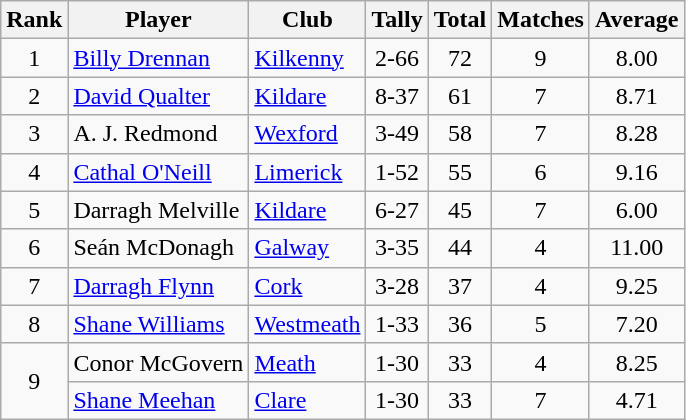<table class="wikitable">
<tr>
<th>Rank</th>
<th>Player</th>
<th>Club</th>
<th>Tally</th>
<th>Total</th>
<th>Matches</th>
<th>Average</th>
</tr>
<tr>
<td rowspan=1 align=center>1</td>
<td><a href='#'>Billy Drennan</a></td>
<td><a href='#'>Kilkenny</a></td>
<td align=center>2-66</td>
<td align=center>72</td>
<td align=center>9</td>
<td align=center>8.00</td>
</tr>
<tr>
<td rowspan=1 align=center>2</td>
<td><a href='#'>David Qualter</a></td>
<td><a href='#'>Kildare</a></td>
<td align=center>8-37</td>
<td align=center>61</td>
<td align=center>7</td>
<td align=center>8.71</td>
</tr>
<tr>
<td rowspan=1 align=center>3</td>
<td>A. J. Redmond</td>
<td><a href='#'>Wexford</a></td>
<td align=center>3-49</td>
<td align=center>58</td>
<td align=center>7</td>
<td align=center>8.28</td>
</tr>
<tr>
<td rowspan=1 align=center>4</td>
<td><a href='#'>Cathal O'Neill</a></td>
<td><a href='#'>Limerick</a></td>
<td align=center>1-52</td>
<td align=center>55</td>
<td align=center>6</td>
<td align=center>9.16</td>
</tr>
<tr>
<td rowspan=1 align=center>5</td>
<td>Darragh Melville</td>
<td><a href='#'>Kildare</a></td>
<td align=center>6-27</td>
<td align=center>45</td>
<td align=center>7</td>
<td align=center>6.00</td>
</tr>
<tr>
<td rowspan=1 align=center>6</td>
<td>Seán McDonagh</td>
<td><a href='#'>Galway</a></td>
<td align=center>3-35</td>
<td align=center>44</td>
<td align=center>4</td>
<td align=center>11.00</td>
</tr>
<tr>
<td rowspan=1 align=center>7</td>
<td><a href='#'>Darragh Flynn</a></td>
<td><a href='#'>Cork</a></td>
<td align=center>3-28</td>
<td align=center>37</td>
<td align=center>4</td>
<td align=center>9.25</td>
</tr>
<tr>
<td rowspan=1 align=center>8</td>
<td><a href='#'>Shane Williams</a></td>
<td><a href='#'>Westmeath</a></td>
<td align=center>1-33</td>
<td align=center>36</td>
<td align=center>5</td>
<td align=center>7.20</td>
</tr>
<tr>
<td rowspan=2 align=center>9</td>
<td>Conor McGovern</td>
<td><a href='#'>Meath</a></td>
<td align=center>1-30</td>
<td align=center>33</td>
<td align=center>4</td>
<td align=center>8.25</td>
</tr>
<tr>
<td><a href='#'>Shane Meehan</a></td>
<td><a href='#'>Clare</a></td>
<td align=center>1-30</td>
<td align=center>33</td>
<td align=center>7</td>
<td align=center>4.71</td>
</tr>
</table>
